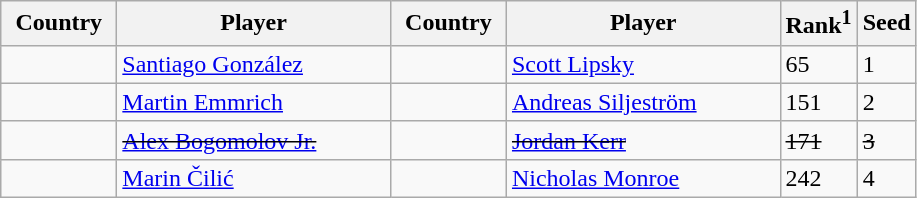<table class="sortable wikitable">
<tr>
<th width="70">Country</th>
<th width="175">Player</th>
<th width="70">Country</th>
<th width="175">Player</th>
<th>Rank<sup>1</sup></th>
<th>Seed</th>
</tr>
<tr>
<td></td>
<td><a href='#'>Santiago González</a></td>
<td></td>
<td><a href='#'>Scott Lipsky</a></td>
<td>65</td>
<td>1</td>
</tr>
<tr>
<td></td>
<td><a href='#'>Martin Emmrich</a></td>
<td></td>
<td><a href='#'>Andreas Siljeström</a></td>
<td>151</td>
<td>2</td>
</tr>
<tr>
<td><s></s></td>
<td><s><a href='#'>Alex Bogomolov Jr.</a></s></td>
<td><s></s></td>
<td><s><a href='#'>Jordan Kerr</a></s></td>
<td><s>171</s></td>
<td><s>3</s></td>
</tr>
<tr>
<td></td>
<td><a href='#'>Marin Čilić</a></td>
<td></td>
<td><a href='#'>Nicholas Monroe</a></td>
<td>242</td>
<td>4</td>
</tr>
</table>
